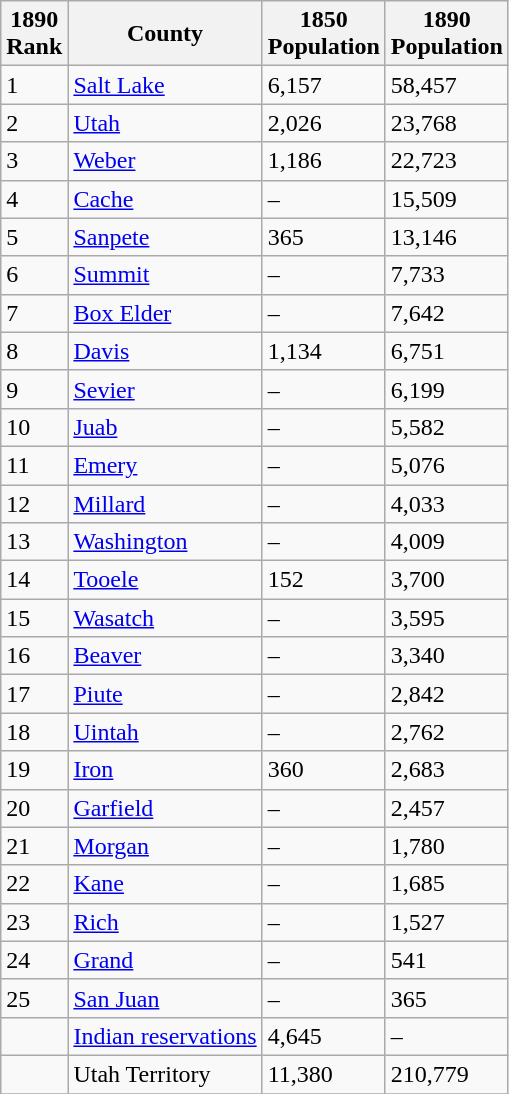<table class=wikitable>
<tr>
<th>1890<br>Rank</th>
<th>County</th>
<th>1850<br>Population</th>
<th>1890<br>Population</th>
</tr>
<tr>
<td>1</td>
<td><a href='#'>Salt Lake</a></td>
<td>6,157</td>
<td>58,457</td>
</tr>
<tr>
<td>2</td>
<td><a href='#'>Utah</a></td>
<td>2,026</td>
<td>23,768</td>
</tr>
<tr>
<td>3</td>
<td><a href='#'>Weber</a></td>
<td>1,186</td>
<td>22,723</td>
</tr>
<tr>
<td>4</td>
<td><a href='#'>Cache</a></td>
<td>–</td>
<td>15,509</td>
</tr>
<tr>
<td>5</td>
<td><a href='#'>Sanpete</a></td>
<td>365</td>
<td>13,146</td>
</tr>
<tr>
<td>6</td>
<td><a href='#'>Summit</a></td>
<td>–</td>
<td>7,733</td>
</tr>
<tr>
<td>7</td>
<td><a href='#'>Box Elder</a></td>
<td>–</td>
<td>7,642</td>
</tr>
<tr>
<td>8</td>
<td><a href='#'>Davis</a></td>
<td>1,134</td>
<td>6,751</td>
</tr>
<tr>
<td>9</td>
<td><a href='#'>Sevier</a></td>
<td>–</td>
<td>6,199</td>
</tr>
<tr>
<td>10</td>
<td><a href='#'>Juab</a></td>
<td>–</td>
<td>5,582</td>
</tr>
<tr>
<td>11</td>
<td><a href='#'>Emery</a></td>
<td>–</td>
<td>5,076</td>
</tr>
<tr>
<td>12</td>
<td><a href='#'>Millard</a></td>
<td>–</td>
<td>4,033</td>
</tr>
<tr>
<td>13</td>
<td><a href='#'>Washington</a></td>
<td>–</td>
<td>4,009</td>
</tr>
<tr>
<td>14</td>
<td><a href='#'>Tooele</a></td>
<td>152</td>
<td>3,700</td>
</tr>
<tr>
<td>15</td>
<td><a href='#'>Wasatch</a></td>
<td>–</td>
<td>3,595</td>
</tr>
<tr>
<td>16</td>
<td><a href='#'>Beaver</a></td>
<td>–</td>
<td>3,340</td>
</tr>
<tr>
<td>17</td>
<td><a href='#'>Piute</a></td>
<td>–</td>
<td>2,842</td>
</tr>
<tr>
<td>18</td>
<td><a href='#'>Uintah</a></td>
<td>–</td>
<td>2,762</td>
</tr>
<tr>
<td>19</td>
<td><a href='#'>Iron</a></td>
<td>360</td>
<td>2,683</td>
</tr>
<tr>
<td>20</td>
<td><a href='#'>Garfield</a></td>
<td>–</td>
<td>2,457</td>
</tr>
<tr>
<td>21</td>
<td><a href='#'>Morgan</a></td>
<td>–</td>
<td>1,780</td>
</tr>
<tr>
<td>22</td>
<td><a href='#'>Kane</a></td>
<td>–</td>
<td>1,685</td>
</tr>
<tr>
<td>23</td>
<td><a href='#'>Rich</a></td>
<td>–</td>
<td>1,527</td>
</tr>
<tr>
<td>24</td>
<td><a href='#'>Grand</a></td>
<td>–</td>
<td>541</td>
</tr>
<tr>
<td>25</td>
<td><a href='#'>San Juan</a></td>
<td>–</td>
<td>365</td>
</tr>
<tr>
<td></td>
<td><a href='#'>Indian reservations</a></td>
<td>4,645</td>
<td>–</td>
</tr>
<tr>
<td></td>
<td>Utah Territory</td>
<td>11,380</td>
<td>210,779</td>
</tr>
<tr>
</tr>
</table>
